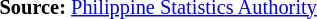<table style="font-size:85%;" '|>
<tr>
<td><br><p>
<strong>Source:</strong> <a href='#'>Philippine Statistics Authority</a>
</p></td>
</tr>
</table>
